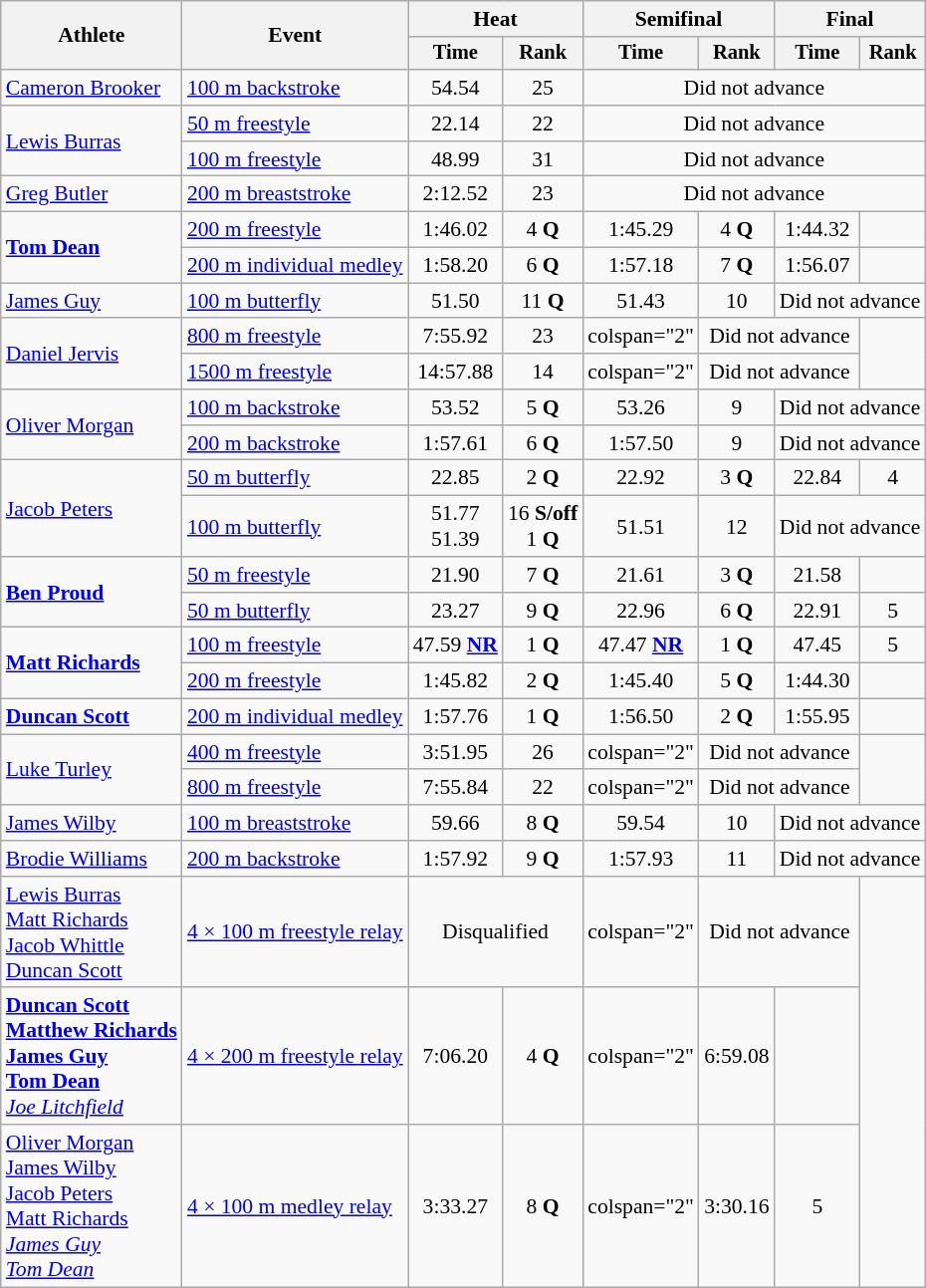<table class="wikitable" style="text-align:center; font-size:90%">
<tr>
<th rowspan="2">Athlete</th>
<th rowspan="2">Event</th>
<th colspan="2">Heat</th>
<th colspan="2">Semifinal</th>
<th colspan="2">Final</th>
</tr>
<tr style="font-size:95%">
<th>Time</th>
<th>Rank</th>
<th>Time</th>
<th>Rank</th>
<th>Time</th>
<th>Rank</th>
</tr>
<tr>
<td align=left><a href='#'>Cameron Brooker</a></td>
<td align=left><a href='#'>100 m backstroke</a></td>
<td>54.54</td>
<td>25</td>
<td colspan=4>Did not advance</td>
</tr>
<tr>
<td align=left rowspan=2><a href='#'>Lewis Burras</a></td>
<td align=left><a href='#'>50 m freestyle</a></td>
<td>22.14</td>
<td>22</td>
<td colspan=4>Did not advance</td>
</tr>
<tr>
<td align=left><a href='#'>100 m freestyle</a></td>
<td>48.99</td>
<td>31</td>
<td colspan=4>Did not advance</td>
</tr>
<tr>
<td align=left><a href='#'>Greg Butler</a></td>
<td align=left><a href='#'>200 m breaststroke</a></td>
<td>2:12.52</td>
<td>23</td>
<td colspan=4>Did not advance</td>
</tr>
<tr>
<td align=left rowspan="2"><strong><a href='#'>Tom Dean</a></strong></td>
<td align=left><a href='#'>200 m freestyle</a></td>
<td>1:46.02</td>
<td>4 <strong>Q</strong></td>
<td>1:45.29</td>
<td>4 <strong>Q</strong></td>
<td>1:44.32</td>
<td></td>
</tr>
<tr>
<td align=left><a href='#'>200 m individual medley</a></td>
<td>1:58.20</td>
<td>6 <strong>Q</strong></td>
<td>1:57.18</td>
<td>7 <strong>Q</strong></td>
<td>1:56.07</td>
<td></td>
</tr>
<tr>
<td align=left><a href='#'>James Guy</a></td>
<td align=left><a href='#'>100 m butterfly</a></td>
<td>51.50</td>
<td>11 <strong>Q</strong></td>
<td>51.43</td>
<td>10</td>
<td colspan="2">Did not advance</td>
</tr>
<tr>
<td align=left rowspan=2><a href='#'>Daniel Jervis</a></td>
<td align=left><a href='#'>800 m freestyle</a></td>
<td>7:55.92</td>
<td>23</td>
<td>colspan="2" </td>
<td colspan="2">Did not advance</td>
</tr>
<tr>
<td align=left><a href='#'>1500 m freestyle</a></td>
<td>14:57.88</td>
<td>14</td>
<td>colspan="2" </td>
<td colspan="2">Did not advance</td>
</tr>
<tr>
<td align=left rowspan=2><a href='#'>Oliver Morgan</a></td>
<td align=left><a href='#'>100 m backstroke</a></td>
<td>53.52</td>
<td>5 <strong>Q</strong></td>
<td>53.26</td>
<td>9</td>
<td colspan="2">Did not advance</td>
</tr>
<tr>
<td align=left><a href='#'>200 m backstroke</a></td>
<td>1:57.61</td>
<td>6 <strong>Q</strong></td>
<td>1:57.50</td>
<td>9</td>
<td colspan="2">Did not advance</td>
</tr>
<tr>
<td align=left rowspan=2><a href='#'>Jacob Peters</a></td>
<td align=left><a href='#'>50 m butterfly</a></td>
<td>22.85</td>
<td>2 <strong>Q</strong></td>
<td>22.92</td>
<td>3 <strong>Q</strong></td>
<td>22.84</td>
<td>4</td>
</tr>
<tr>
<td align=left><a href='#'>100 m butterfly</a></td>
<td>51.77<br>51.39</td>
<td>16 <strong>S/off</strong><br>1 <strong>Q</strong></td>
<td>51.51</td>
<td>12</td>
<td colspan="2">Did not advance</td>
</tr>
<tr>
<td align=left rowspan=2><strong><a href='#'>Ben Proud</a></strong></td>
<td align=left><a href='#'>50 m freestyle</a></td>
<td>21.90</td>
<td>7 <strong>Q</strong></td>
<td>21.61</td>
<td>3 <strong>Q</strong></td>
<td>21.58</td>
<td></td>
</tr>
<tr>
<td align=left><a href='#'>50 m butterfly</a></td>
<td>23.27</td>
<td>9 <strong>Q</strong></td>
<td>22.96</td>
<td>6 <strong>Q</strong></td>
<td>22.91</td>
<td>5</td>
</tr>
<tr>
<td align=left rowspan=2><strong><a href='#'>Matt Richards</a></strong></td>
<td align=left><a href='#'>100 m freestyle</a></td>
<td>47.59 <strong><a href='#'>NR</a></strong></td>
<td>1 <strong>Q</strong></td>
<td>47.47 <strong><a href='#'>NR</a></strong></td>
<td>1 <strong>Q</strong></td>
<td>47.45</td>
<td>5</td>
</tr>
<tr>
<td align=left><a href='#'>200 m freestyle</a></td>
<td>1:45.82</td>
<td>2 <strong>Q</strong></td>
<td>1:45.40</td>
<td>5 <strong>Q</strong></td>
<td>1:44.30</td>
<td></td>
</tr>
<tr>
<td align=left><strong><a href='#'>Duncan Scott</a></strong></td>
<td align=left><a href='#'>200 m individual medley</a></td>
<td>1:57.76</td>
<td>1 <strong>Q</strong></td>
<td>1:56.50</td>
<td>2 <strong>Q</strong></td>
<td>1:55.95</td>
<td></td>
</tr>
<tr>
<td align=left rowspan=2><a href='#'>Luke Turley</a></td>
<td align=left><a href='#'>400 m freestyle</a></td>
<td>3:51.95</td>
<td>26</td>
<td>colspan="2" </td>
<td colspan="2">Did not advance</td>
</tr>
<tr>
<td align=left><a href='#'>800 m freestyle</a></td>
<td>7:55.84</td>
<td>22</td>
<td>colspan="2" </td>
<td colspan="2">Did not advance</td>
</tr>
<tr>
<td align=left><a href='#'>James Wilby</a></td>
<td align=left><a href='#'>100 m breaststroke</a></td>
<td>59.66</td>
<td>8 <strong>Q</strong></td>
<td>59.54</td>
<td>10</td>
<td colspan="2">Did not advance</td>
</tr>
<tr>
<td align=left><a href='#'>Brodie Williams</a></td>
<td align=left><a href='#'>200 m backstroke</a></td>
<td>1:57.92</td>
<td>9 <strong>Q</strong></td>
<td>1:57.93</td>
<td>11</td>
<td colspan="2">Did not advance</td>
</tr>
<tr>
<td align=left><a href='#'>Lewis Burras</a> <br><a href='#'>Matt Richards</a> <br><a href='#'>Jacob Whittle</a> <br><a href='#'>Duncan Scott</a></td>
<td align=left><a href='#'>4 × 100 m freestyle relay</a></td>
<td colspan=2>Disqualified</td>
<td>colspan="2" </td>
<td colspan="2">Did not advance</td>
</tr>
<tr>
<td align=left><strong><a href='#'>Duncan Scott</a> <br><a href='#'>Matthew Richards</a><br><a href='#'>James Guy</a><br><a href='#'>Tom Dean</a></strong><br><em><a href='#'>Joe Litchfield</a></em></td>
<td align=left><a href='#'>4 × 200 m freestyle relay</a></td>
<td>7:06.20</td>
<td>4 <strong>Q</strong></td>
<td>colspan="2" </td>
<td>6:59.08</td>
<td></td>
</tr>
<tr>
<td align=left><a href='#'>Oliver Morgan</a> <br><a href='#'>James Wilby</a> <br><a href='#'>Jacob Peters</a> <br><a href='#'>Matt Richards</a><br><em><a href='#'>James Guy</a> <br><a href='#'>Tom Dean</a></em></td>
<td align=left><a href='#'>4 × 100 m medley relay</a></td>
<td>3:33.27</td>
<td>8 <strong>Q</strong></td>
<td>colspan="2" </td>
<td>3:30.16</td>
<td>5</td>
</tr>
</table>
